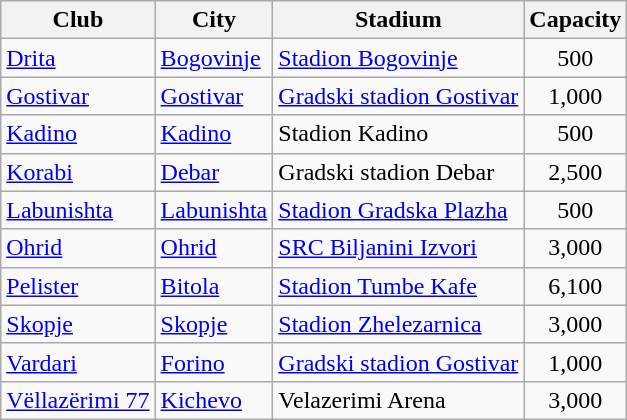<table class="wikitable sortable">
<tr>
<th>Club</th>
<th>City</th>
<th>Stadium</th>
<th>Capacity</th>
</tr>
<tr>
<td><a href='#'>Drita</a></td>
<td><a href='#'>Bogovinje</a></td>
<td><a href='#'>Stadion Bogovinje</a></td>
<td align=center>500</td>
</tr>
<tr>
<td><a href='#'>Gostivar</a></td>
<td><a href='#'>Gostivar</a></td>
<td><a href='#'>Gradski stadion Gostivar</a></td>
<td align=center>1,000</td>
</tr>
<tr>
<td><a href='#'>Kadino</a></td>
<td><a href='#'>Kadino</a></td>
<td>Stadion Kadino</td>
<td align=center>500</td>
</tr>
<tr>
<td><a href='#'>Korabi</a></td>
<td><a href='#'>Debar</a></td>
<td>Gradski stadion Debar</td>
<td align=center>2,500</td>
</tr>
<tr>
<td><a href='#'>Labunishta</a></td>
<td><a href='#'>Labunishta</a></td>
<td><a href='#'>Stadion Gradska Plazha</a></td>
<td align=center>500</td>
</tr>
<tr>
<td><a href='#'>Ohrid</a></td>
<td><a href='#'>Ohrid</a></td>
<td><a href='#'>SRC Biljanini Izvori</a></td>
<td align=center>3,000</td>
</tr>
<tr>
<td><a href='#'>Pelister</a></td>
<td><a href='#'>Bitola</a></td>
<td><a href='#'>Stadion Tumbe Kafe</a></td>
<td align=center>6,100</td>
</tr>
<tr>
<td><a href='#'>Skopje</a></td>
<td><a href='#'>Skopje</a></td>
<td><a href='#'>Stadion Zhelezarnica</a></td>
<td align=center>3,000</td>
</tr>
<tr>
<td><a href='#'>Vardari</a></td>
<td><a href='#'>Forino</a></td>
<td><a href='#'>Gradski stadion Gostivar</a></td>
<td align=center>1,000</td>
</tr>
<tr>
<td><a href='#'>Vëllazërimi 77</a></td>
<td><a href='#'>Kichevo</a></td>
<td>Velazerimi Arena</td>
<td align=center>3,000</td>
</tr>
</table>
